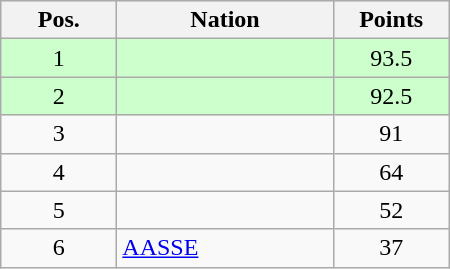<table class="wikitable gauche" cellspacing="1" style="width:300px;">
<tr style="background:#efefef; text-align:center;">
<th style="width:70px;">Pos.</th>
<th>Nation</th>
<th style="width:70px;">Points</th>
</tr>
<tr style="vertical-align:top; text-align:center; background:#ccffcc;">
<td>1</td>
<td style="text-align:left;"></td>
<td>93.5</td>
</tr>
<tr style="vertical-align:top; text-align:center; background:#ccffcc;">
<td>2</td>
<td style="text-align:left;"></td>
<td>92.5</td>
</tr>
<tr style="vertical-align:top; text-align:center;">
<td>3</td>
<td style="text-align:left;"></td>
<td>91</td>
</tr>
<tr style="vertical-align:top; text-align:center;">
<td>4</td>
<td style="text-align:left;"></td>
<td>64</td>
</tr>
<tr style="vertical-align:top; text-align:center;">
<td>5</td>
<td style="text-align:left;"></td>
<td>52</td>
</tr>
<tr style="vertical-align:top; text-align:center;">
<td>6</td>
<td style="text-align:left;"> <a href='#'>AASSE</a></td>
<td>37</td>
</tr>
</table>
